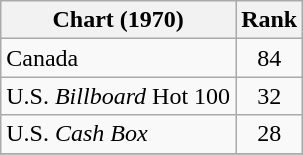<table class="wikitable sortable">
<tr>
<th>Chart (1970)</th>
<th style="text-align:center;">Rank</th>
</tr>
<tr>
<td>Canada</td>
<td style="text-align:center;">84</td>
</tr>
<tr>
<td>U.S. <em>Billboard</em> Hot 100</td>
<td style="text-align:center;">32</td>
</tr>
<tr>
<td>U.S. <em>Cash Box</em></td>
<td style="text-align:center;">28</td>
</tr>
<tr>
</tr>
</table>
